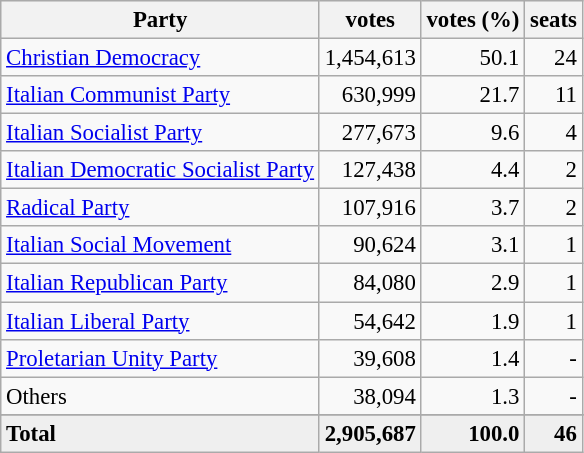<table class="wikitable" style="font-size:95%">
<tr bgcolor="EFEFEF">
<th>Party</th>
<th>votes</th>
<th>votes (%)</th>
<th>seats</th>
</tr>
<tr>
<td><a href='#'>Christian Democracy</a></td>
<td align=right>1,454,613</td>
<td align=right>50.1</td>
<td align=right>24</td>
</tr>
<tr>
<td><a href='#'>Italian Communist Party</a></td>
<td align=right>630,999</td>
<td align=right>21.7</td>
<td align=right>11</td>
</tr>
<tr>
<td><a href='#'>Italian Socialist Party</a></td>
<td align=right>277,673</td>
<td align=right>9.6</td>
<td align=right>4</td>
</tr>
<tr>
<td><a href='#'>Italian Democratic Socialist Party</a></td>
<td align=right>127,438</td>
<td align=right>4.4</td>
<td align=right>2</td>
</tr>
<tr>
<td><a href='#'>Radical Party</a></td>
<td align=right>107,916</td>
<td align=right>3.7</td>
<td align=right>2</td>
</tr>
<tr>
<td><a href='#'>Italian Social Movement</a></td>
<td align=right>90,624</td>
<td align=right>3.1</td>
<td align=right>1</td>
</tr>
<tr>
<td><a href='#'>Italian Republican Party</a></td>
<td align=right>84,080</td>
<td align=right>2.9</td>
<td align=right>1</td>
</tr>
<tr>
<td><a href='#'>Italian Liberal Party</a></td>
<td align=right>54,642</td>
<td align=right>1.9</td>
<td align=right>1</td>
</tr>
<tr>
<td><a href='#'>Proletarian Unity Party</a></td>
<td align=right>39,608</td>
<td align=right>1.4</td>
<td align=right>-</td>
</tr>
<tr>
<td>Others</td>
<td align=right>38,094</td>
<td align=right>1.3</td>
<td align=right>-</td>
</tr>
<tr>
</tr>
<tr bgcolor="EFEFEF">
<td><strong>Total</strong></td>
<td align=right><strong>2,905,687</strong></td>
<td align=right><strong>100.0</strong></td>
<td align=right><strong>46</strong></td>
</tr>
</table>
